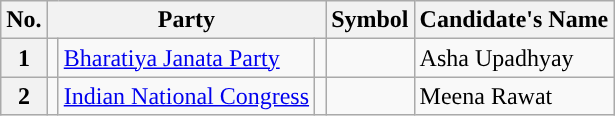<table class="wikitable sortable">
<tr>
<th>No.</th>
<th colspan="3">Party</th>
<th>Symbol</th>
<th>Candidate's Name</th>
</tr>
<tr>
<th>1</th>
<td style="background:"></td>
<td><a href='#'>Bharatiya Janata Party</a></td>
<td></td>
<td></td>
<td>Asha Upadhyay</td>
</tr>
<tr>
<th>2</th>
<td style="background:"></td>
<td><a href='#'>Indian National Congress</a></td>
<td></td>
<td></td>
<td>Meena Rawat</td>
</tr>
</table>
